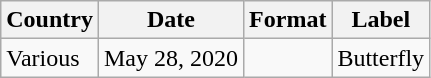<table class="wikitable">
<tr>
<th>Country</th>
<th>Date</th>
<th>Format</th>
<th>Label</th>
</tr>
<tr>
<td>Various</td>
<td>May 28, 2020</td>
<td></td>
<td>Butterfly</td>
</tr>
</table>
